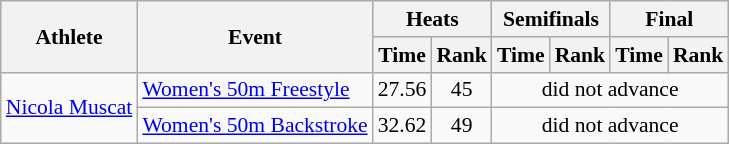<table class=wikitable style="font-size:90%">
<tr>
<th rowspan="2">Athlete</th>
<th rowspan="2">Event</th>
<th colspan="2">Heats</th>
<th colspan="2">Semifinals</th>
<th colspan="2">Final</th>
</tr>
<tr>
<th>Time</th>
<th>Rank</th>
<th>Time</th>
<th>Rank</th>
<th>Time</th>
<th>Rank</th>
</tr>
<tr>
<td rowspan="2"><a href='#'>Nicola Muscat</a></td>
<td><a href='#'>Women's 50m Freestyle</a></td>
<td align=center>27.56</td>
<td align=center>45</td>
<td align=center colspan=4>did not advance</td>
</tr>
<tr>
<td><a href='#'>Women's 50m Backstroke</a></td>
<td align=center>32.62</td>
<td align=center>49</td>
<td align=center colspan=4>did not advance</td>
</tr>
</table>
